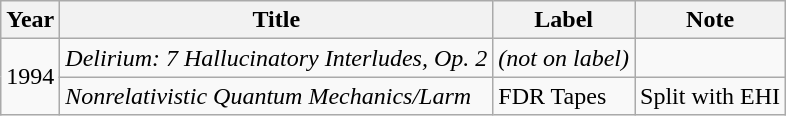<table class="wikitable">
<tr>
<th>Year</th>
<th>Title</th>
<th>Label</th>
<th>Note</th>
</tr>
<tr style="font-style:italic;">
<td rowspan="2" style="font-style:normal;">1994</td>
<td>Delirium: 7 Hallucinatory Interludes, Op. 2<br></td>
<td>(not on label)</td>
<td style="font-style:normal;"></td>
</tr>
<tr>
<td style="font-style:italic;">Nonrelativistic Quantum Mechanics/Larm</td>
<td>FDR Tapes</td>
<td>Split with EHI<br></td>
</tr>
</table>
